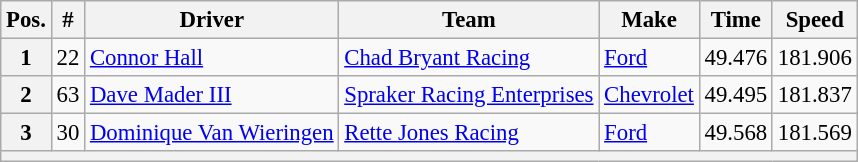<table class="wikitable" style="font-size:95%">
<tr>
<th>Pos.</th>
<th>#</th>
<th>Driver</th>
<th>Team</th>
<th>Make</th>
<th>Time</th>
<th>Speed</th>
</tr>
<tr>
<th>1</th>
<td>22</td>
<td><a href='#'>Connor Hall</a></td>
<td><a href='#'>Chad Bryant Racing</a></td>
<td><a href='#'>Ford</a></td>
<td>49.476</td>
<td>181.906</td>
</tr>
<tr>
<th>2</th>
<td>63</td>
<td><a href='#'>Dave Mader III</a></td>
<td><a href='#'>Spraker Racing Enterprises</a></td>
<td><a href='#'>Chevrolet</a></td>
<td>49.495</td>
<td>181.837</td>
</tr>
<tr>
<th>3</th>
<td>30</td>
<td><a href='#'>Dominique Van Wieringen</a></td>
<td><a href='#'>Rette Jones Racing</a></td>
<td><a href='#'>Ford</a></td>
<td>49.568</td>
<td>181.569</td>
</tr>
<tr>
<th colspan="7"></th>
</tr>
</table>
